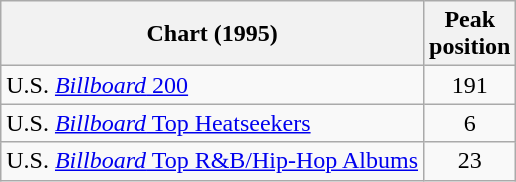<table class="wikitable sortable">
<tr>
<th align="left">Chart (1995)</th>
<th align="left">Peak<br>position</th>
</tr>
<tr>
<td align="left">U.S. <a href='#'><em>Billboard</em> 200</a></td>
<td align="center">191</td>
</tr>
<tr>
<td align="left">U.S. <a href='#'><em>Billboard</em> Top Heatseekers</a></td>
<td align="center">6</td>
</tr>
<tr>
<td align="left">U.S. <a href='#'><em>Billboard</em> Top R&B/Hip-Hop Albums</a></td>
<td align="center">23</td>
</tr>
</table>
